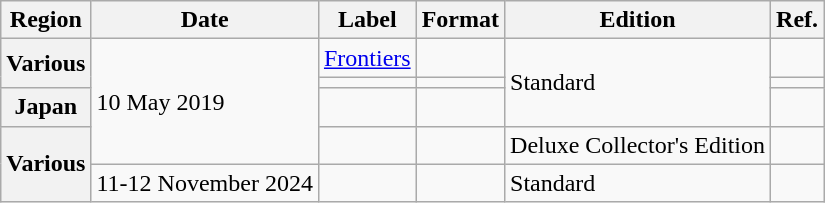<table class="wikitable plainrowheaders">
<tr>
<th scope="col">Region</th>
<th scope="col">Date</th>
<th scope="col">Label</th>
<th scope="col">Format</th>
<th scope="col">Edition</th>
<th scope="col">Ref.</th>
</tr>
<tr>
<th scope="row" rowspan="2">Various</th>
<td scope="row" rowspan="4">10 May 2019</td>
<td scope="row"><a href='#'>Frontiers</a></td>
<td scope="row"></td>
<td scope="row" rowspan="3">Standard</td>
<td scope="row" align="center"></td>
</tr>
<tr>
<td scope="row"></td>
<td scope="row"></td>
<td scope="row" align="center"></td>
</tr>
<tr>
<th scope="row">Japan</th>
<td scope="row"></td>
<td scope="row"></td>
<td scope="row" align="center"></td>
</tr>
<tr>
<th scope="row" rowspan="2">Various</th>
<td scope="row"></td>
<td scope="row"></td>
<td scope="row">Deluxe Collector's Edition</td>
<td scope="row" align="center"></td>
</tr>
<tr>
<td scope="row">11-12 November 2024</td>
<td scope="row"></td>
<td scope="row"></td>
<td scope="row">Standard</td>
<td scope="row" align="center"></td>
</tr>
</table>
